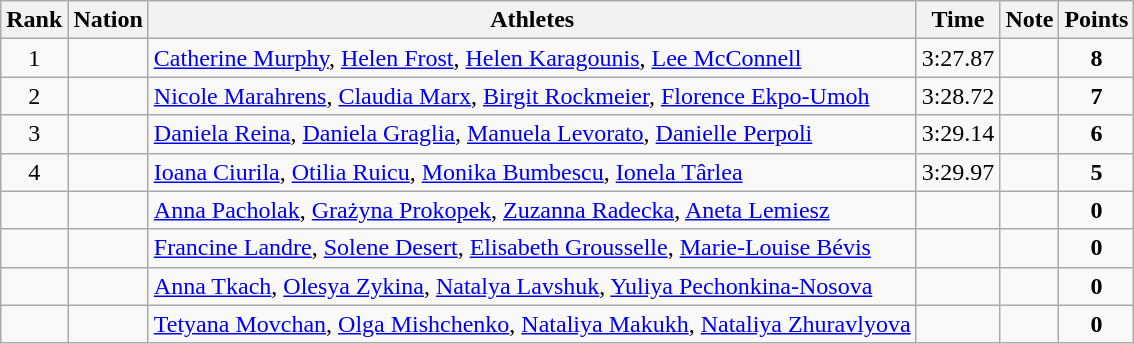<table class="wikitable sortable" style="text-align:center">
<tr>
<th>Rank</th>
<th>Nation</th>
<th>Athletes</th>
<th>Time</th>
<th>Note</th>
<th>Points</th>
</tr>
<tr>
<td>1</td>
<td align=left></td>
<td align=left><a href='#'>Catherine Murphy</a>, <a href='#'>Helen Frost</a>, <a href='#'>Helen Karagounis</a>, <a href='#'>Lee McConnell</a></td>
<td>3:27.87</td>
<td></td>
<td><strong>8</strong></td>
</tr>
<tr>
<td>2</td>
<td align=left></td>
<td align=left><a href='#'>Nicole Marahrens</a>, <a href='#'>Claudia Marx</a>, <a href='#'>Birgit Rockmeier</a>, <a href='#'>Florence Ekpo-Umoh</a></td>
<td>3:28.72</td>
<td></td>
<td><strong>7</strong></td>
</tr>
<tr>
<td>3</td>
<td align=left></td>
<td align=left><a href='#'>Daniela Reina</a>, <a href='#'>Daniela Graglia</a>, <a href='#'>Manuela Levorato</a>, <a href='#'>Danielle Perpoli</a></td>
<td>3:29.14</td>
<td></td>
<td><strong>6</strong></td>
</tr>
<tr>
<td>4</td>
<td align=left></td>
<td align=left><a href='#'>Ioana Ciurila</a>, <a href='#'>Otilia Ruicu</a>, <a href='#'>Monika Bumbescu</a>, <a href='#'>Ionela Târlea</a></td>
<td>3:29.97</td>
<td></td>
<td><strong>5</strong></td>
</tr>
<tr>
<td></td>
<td align=left></td>
<td align=left><a href='#'>Anna Pacholak</a>, <a href='#'>Grażyna Prokopek</a>, <a href='#'>Zuzanna Radecka</a>, <a href='#'>Aneta Lemiesz</a></td>
<td></td>
<td></td>
<td><strong>0</strong></td>
</tr>
<tr>
<td></td>
<td align=left></td>
<td align=left><a href='#'>Francine Landre</a>, <a href='#'>Solene Desert</a>, <a href='#'>Elisabeth Grousselle</a>, <a href='#'>Marie-Louise Bévis</a></td>
<td></td>
<td></td>
<td><strong>0</strong></td>
</tr>
<tr>
<td></td>
<td align=left></td>
<td align=left><a href='#'>Anna Tkach</a>, <a href='#'>Olesya Zykina</a>, <a href='#'>Natalya Lavshuk</a>, <a href='#'>Yuliya Pechonkina-Nosova</a></td>
<td></td>
<td></td>
<td><strong>0</strong></td>
</tr>
<tr>
<td></td>
<td align=left></td>
<td align=left><a href='#'>Tetyana Movchan</a>, <a href='#'>Olga Mishchenko</a>, <a href='#'>Nataliya Makukh</a>, <a href='#'>Nataliya Zhuravlyova</a></td>
<td></td>
<td></td>
<td><strong>0</strong></td>
</tr>
</table>
